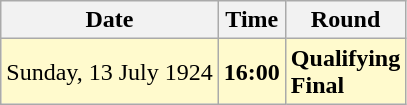<table class="wikitable">
<tr>
<th>Date</th>
<th>Time</th>
<th>Round</th>
</tr>
<tr style=background:lemonchiffon>
<td>Sunday, 13 July 1924</td>
<td><strong>16:00</strong></td>
<td><strong>Qualifying</strong><br><strong>Final</strong></td>
</tr>
</table>
